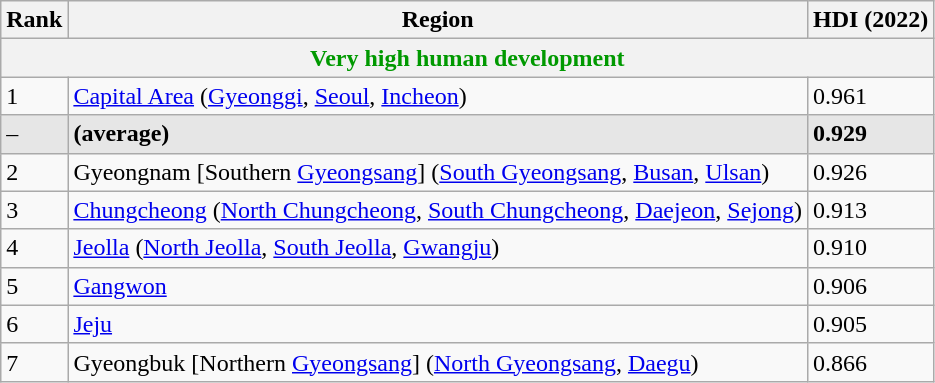<table class="wikitable sortable">
<tr>
<th>Rank</th>
<th>Region</th>
<th>HDI (2022)</th>
</tr>
<tr>
<th colspan="3" style="color:#090;">Very high human development</th>
</tr>
<tr>
<td>1</td>
<td><a href='#'>Capital Area</a> (<a href='#'>Gyeonggi</a>, <a href='#'>Seoul</a>, <a href='#'>Incheon</a>)</td>
<td>0.961</td>
</tr>
<tr style="background:#e6e6e6">
<td>–</td>
<td><strong> (average)</strong></td>
<td><strong>0.929</strong></td>
</tr>
<tr>
<td>2</td>
<td>Gyeongnam [Southern <a href='#'>Gyeongsang</a>] (<a href='#'>South Gyeongsang</a>, <a href='#'>Busan</a>, <a href='#'>Ulsan</a>)</td>
<td>0.926</td>
</tr>
<tr>
<td>3</td>
<td><a href='#'>Chungcheong</a> (<a href='#'>North Chungcheong</a>, <a href='#'>South Chungcheong</a>, <a href='#'>Daejeon</a>, <a href='#'>Sejong</a>)</td>
<td>0.913</td>
</tr>
<tr>
<td>4</td>
<td><a href='#'>Jeolla</a> (<a href='#'>North Jeolla</a>, <a href='#'>South Jeolla</a>, <a href='#'>Gwangju</a>)</td>
<td>0.910</td>
</tr>
<tr>
<td>5</td>
<td><a href='#'>Gangwon</a></td>
<td>0.906</td>
</tr>
<tr>
<td>6</td>
<td><a href='#'>Jeju</a></td>
<td>0.905</td>
</tr>
<tr>
<td>7</td>
<td>Gyeongbuk [Northern <a href='#'>Gyeongsang</a>] (<a href='#'>North Gyeongsang</a>, <a href='#'>Daegu</a>)</td>
<td>0.866</td>
</tr>
</table>
